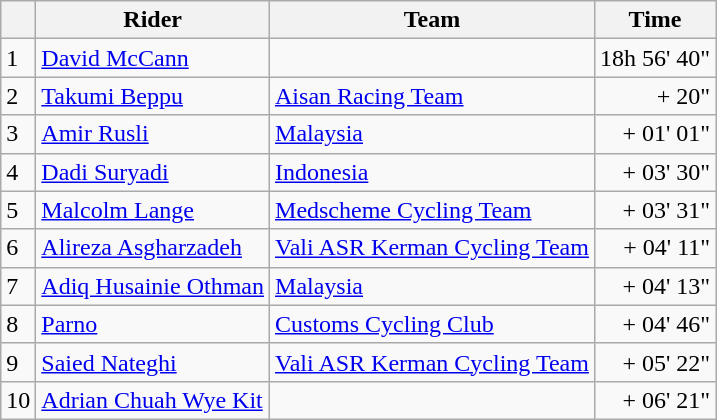<table class=wikitable>
<tr>
<th></th>
<th>Rider</th>
<th>Team</th>
<th>Time</th>
</tr>
<tr>
<td>1</td>
<td> <a href='#'>David McCann</a> </td>
<td></td>
<td align=right>18h 56' 40"</td>
</tr>
<tr>
<td>2</td>
<td> <a href='#'>Takumi Beppu</a></td>
<td><a href='#'>Aisan Racing Team</a></td>
<td align=right>+ 20"</td>
</tr>
<tr>
<td>3</td>
<td> <a href='#'>Amir Rusli</a></td>
<td><a href='#'>Malaysia</a></td>
<td align=right>+ 01' 01"</td>
</tr>
<tr>
<td>4</td>
<td> <a href='#'>Dadi Suryadi</a></td>
<td><a href='#'>Indonesia</a></td>
<td align=right>+ 03' 30"</td>
</tr>
<tr>
<td>5</td>
<td> <a href='#'>Malcolm Lange</a></td>
<td><a href='#'>Medscheme Cycling Team</a></td>
<td align=right>+ 03' 31"</td>
</tr>
<tr>
<td>6</td>
<td> <a href='#'>Alireza Asgharzadeh</a></td>
<td><a href='#'>Vali ASR Kerman Cycling Team</a></td>
<td align=right>+ 04' 11"</td>
</tr>
<tr>
<td>7</td>
<td> <a href='#'>Adiq Husainie Othman</a></td>
<td><a href='#'>Malaysia</a></td>
<td align=right>+ 04' 13"</td>
</tr>
<tr>
<td>8</td>
<td> <a href='#'>Parno</a></td>
<td><a href='#'>Customs Cycling Club</a></td>
<td align=right>+ 04' 46"</td>
</tr>
<tr>
<td>9</td>
<td> <a href='#'>Saied Nateghi</a></td>
<td><a href='#'>Vali ASR Kerman Cycling Team</a></td>
<td align=right>+ 05' 22"</td>
</tr>
<tr>
<td>10</td>
<td> <a href='#'>Adrian Chuah Wye Kit</a></td>
<td></td>
<td align=right>+ 06' 21"</td>
</tr>
</table>
